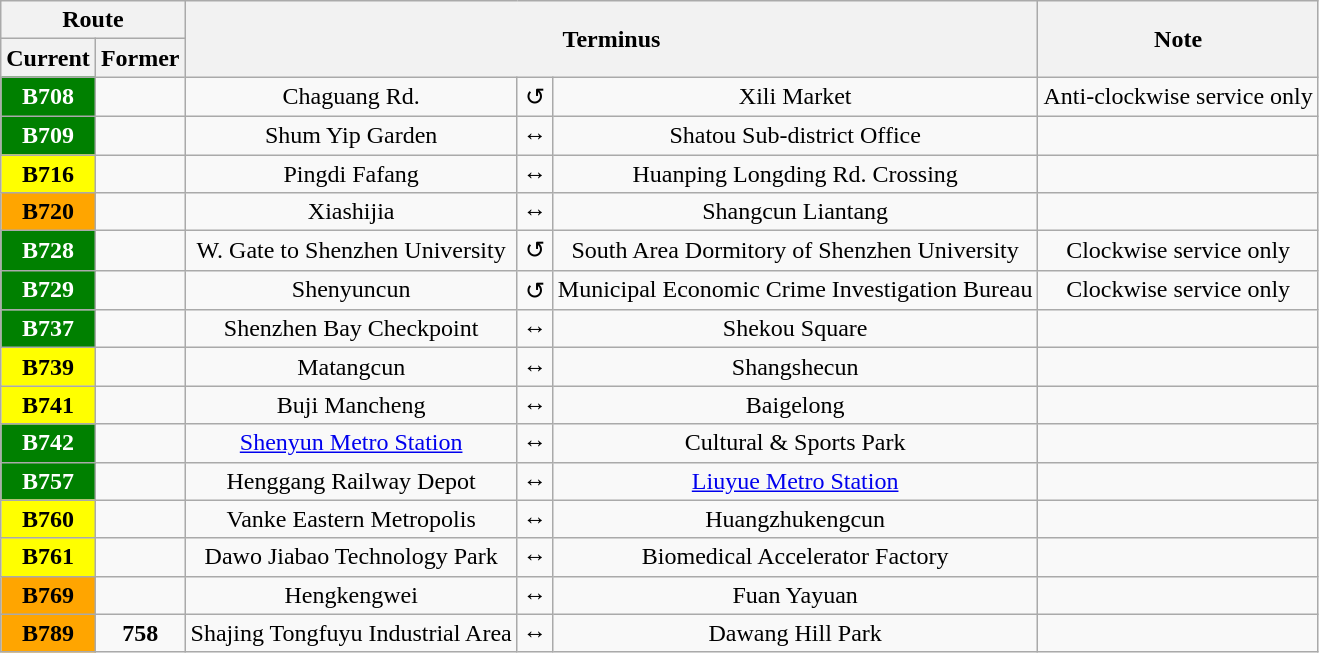<table class="wikitable" style="text-align: center;">
<tr>
<th colspan="2">Route</th>
<th colspan="3" rowspan="2">Terminus</th>
<th rowspan="2">Note</th>
</tr>
<tr>
<th>Current</th>
<th>Former</th>
</tr>
<tr>
<td span style="background:green;color:white"><strong>B708</strong></td>
<td></td>
<td>Chaguang Rd.</td>
<td>↺</td>
<td>Xili Market</td>
<td>Anti-clockwise service only</td>
</tr>
<tr>
<td span style="background:green;color:white"><strong>B709</strong></td>
<td></td>
<td>Shum Yip Garden</td>
<td>↔</td>
<td>Shatou Sub-district Office</td>
<td></td>
</tr>
<tr>
<td span style="background:yellow;color:black"><strong>B716</strong></td>
<td></td>
<td>Pingdi Fafang</td>
<td>↔</td>
<td>Huanping Longding Rd. Crossing</td>
<td></td>
</tr>
<tr>
<td span style="background:orange;color:black"><strong>B720</strong></td>
<td></td>
<td>Xiashijia</td>
<td>↔</td>
<td>Shangcun Liantang</td>
<td></td>
</tr>
<tr>
<td span style="background:green;color:white"><strong>B728</strong></td>
<td></td>
<td>W. Gate to Shenzhen University</td>
<td>↺</td>
<td>South Area Dormitory of Shenzhen University</td>
<td>Clockwise service only</td>
</tr>
<tr>
<td span style="background:green;color:white"><strong>B729</strong></td>
<td></td>
<td>Shenyuncun</td>
<td>↺</td>
<td>Municipal Economic Crime Investigation Bureau</td>
<td>Clockwise service only</td>
</tr>
<tr>
<td span style="background:green;color:white"><strong>B737</strong></td>
<td></td>
<td>Shenzhen Bay Checkpoint</td>
<td>↔</td>
<td>Shekou Square</td>
<td></td>
</tr>
<tr>
<td span style="background:yellow;color:black"><strong>B739</strong></td>
<td></td>
<td>Matangcun</td>
<td>↔</td>
<td>Shangshecun</td>
<td></td>
</tr>
<tr>
<td span style="background:yellow;color:black"><strong>B741</strong></td>
<td></td>
<td>Buji Mancheng</td>
<td>↔</td>
<td>Baigelong</td>
<td></td>
</tr>
<tr>
<td span style="background:green;color:white"><strong>B742</strong></td>
<td></td>
<td><a href='#'>Shenyun Metro Station</a></td>
<td>↔</td>
<td>Cultural & Sports Park</td>
<td></td>
</tr>
<tr>
<td span style="background:green;color:white"><strong>B757</strong></td>
<td></td>
<td>Henggang Railway Depot</td>
<td>↔</td>
<td><a href='#'>Liuyue Metro Station</a></td>
<td></td>
</tr>
<tr>
<td span style="background:yellow;color:black"><strong>B760</strong></td>
<td></td>
<td>Vanke Eastern Metropolis</td>
<td>↔</td>
<td>Huangzhukengcun</td>
<td></td>
</tr>
<tr>
<td span style="background:yellow;color:black"><strong>B761</strong></td>
<td></td>
<td>Dawo Jiabao Technology Park</td>
<td>↔</td>
<td>Biomedical Accelerator Factory</td>
<td></td>
</tr>
<tr>
<td span style="background:orange;color:black"><strong>B769</strong></td>
<td></td>
<td>Hengkengwei</td>
<td>↔</td>
<td>Fuan Yayuan</td>
<td></td>
</tr>
<tr>
<td span style="background:orange;color:black"><strong>B789</strong></td>
<td><strong>758</strong></td>
<td>Shajing Tongfuyu Industrial Area</td>
<td>↔</td>
<td>Dawang Hill Park</td>
<td></td>
</tr>
</table>
